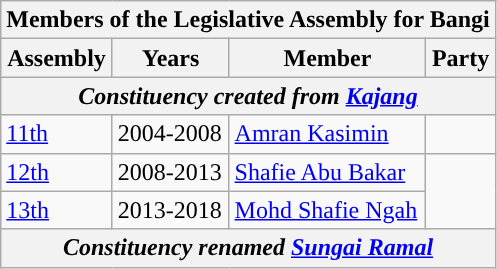<table class="wikitable">
<tr>
<th colspan="4">Members of the Legislative Assembly for Bangi</th>
</tr>
<tr>
<th>Assembly</th>
<th>Years</th>
<th>Member</th>
<th>Party</th>
</tr>
<tr>
<th colspan="4" align="center"><em>Constituency created from <a href='#'>Kajang</a></em></th>
</tr>
<tr>
<td><a href='#'>11th</a></td>
<td>2004-2008</td>
<td><a href='#'>Amran Kasimin</a></td>
<td></td>
</tr>
<tr>
<td><a href='#'>12th</a></td>
<td>2008-2013</td>
<td><a href='#'>Shafie Abu Bakar</a></td>
<td rowspan="2"></td>
</tr>
<tr>
<td><a href='#'>13th</a></td>
<td>2013-2018</td>
<td><a href='#'>Mohd Shafie Ngah</a></td>
</tr>
<tr>
<th colspan="4" align="center"><em>Constituency renamed <a href='#'>Sungai Ramal</a></em></th>
</tr>
</table>
